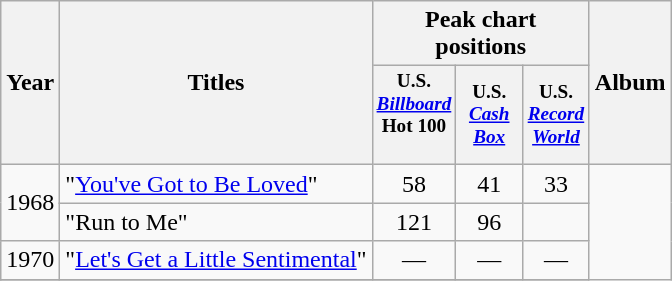<table class="wikitable" style="text-align:center;">
<tr>
<th rowspan="2">Year</th>
<th rowspan="2">Titles</th>
<th colspan="3">Peak chart positions</th>
<th rowspan="2">Album</th>
</tr>
<tr>
<th style="width:3em;font-size:80%;">U.S. <em><a href='#'>Billboard</a></em> Hot 100<br><br></th>
<th style="width:3em;font-size:80%;">U.S. <em><a href='#'>Cash Box</a></em><br></th>
<th style="width:3em;font-size:80%;">U.S. <em><a href='#'>Record World</a></em></th>
</tr>
<tr>
<td rowspan="2">1968</td>
<td style="text-align:left;">"<a href='#'>You've Got to Be Loved</a>"</td>
<td>58</td>
<td>41</td>
<td>33</td>
</tr>
<tr>
<td style="text-align:left;">"Run to Me"</td>
<td>121</td>
<td>96</td>
<td></td>
</tr>
<tr>
<td>1970</td>
<td style="text-align:left;">"<a href='#'>Let's Get a Little Sentimental</a>"</td>
<td>—</td>
<td>—</td>
<td>—</td>
</tr>
<tr>
</tr>
</table>
